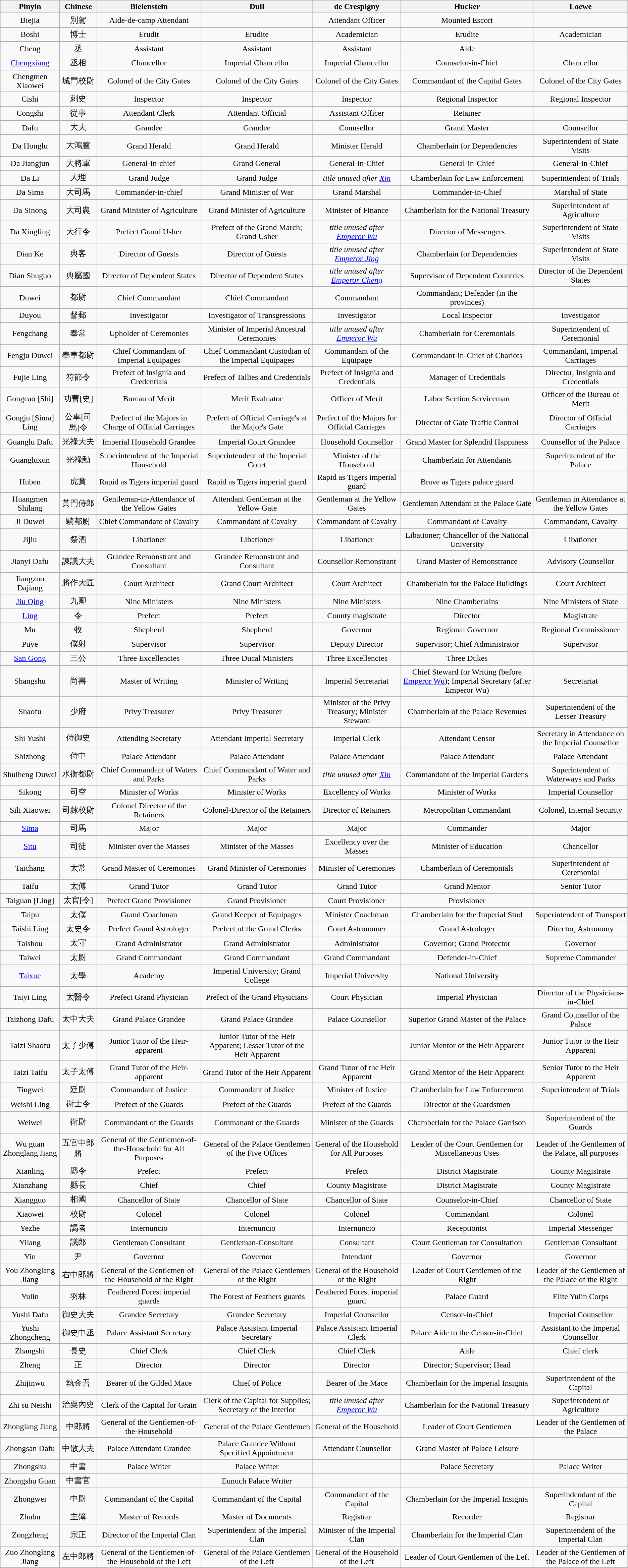<table class="wikitable" style="text-align: center;" style="background: #FFFFFF;">
<tr>
<th>Pinyin</th>
<th>Chinese</th>
<th>Bielenstein</th>
<th>Dull</th>
<th>de Crespigny</th>
<th>Hucker</th>
<th>Loewe</th>
</tr>
<tr>
<td>Biejia </td>
<td>別駕</td>
<td>Aide-de-camp Attendant</td>
<td></td>
<td>Attendant Officer</td>
<td>Mounted Escort</td>
<td></td>
</tr>
<tr>
</tr>
<tr>
<td>Boshi </td>
<td>博士</td>
<td>Erudit</td>
<td>Erudite</td>
<td>Academician</td>
<td>Erudite</td>
<td>Academician</td>
</tr>
<tr>
</tr>
<tr>
<td>Cheng </td>
<td>丞</td>
<td>Assistant</td>
<td>Assistant</td>
<td>Assistant</td>
<td>Aide</td>
<td></td>
</tr>
<tr>
</tr>
<tr>
<td><a href='#'>Chengxiang</a> </td>
<td>丞相</td>
<td>Chancellor</td>
<td>Imperial Chancellor</td>
<td>Imperial Chancellor</td>
<td>Counselor-in-Chief</td>
<td>Chancellor</td>
</tr>
<tr>
</tr>
<tr>
<td>Chengmen Xiaowei </td>
<td>城門校尉</td>
<td>Colonel of the City Gates</td>
<td>Colonel of the City Gates</td>
<td>Colonel of the City Gates</td>
<td>Commandant of the Capital Gates</td>
<td>Colonel of the City Gates</td>
</tr>
<tr>
</tr>
<tr>
<td>Cishi </td>
<td>刺史</td>
<td>Inspector</td>
<td>Inspector</td>
<td>Inspector</td>
<td>Regional Inspector</td>
<td>Regional Inspector</td>
</tr>
<tr>
</tr>
<tr>
<td>Congshi </td>
<td>從事</td>
<td>Attendant Clerk</td>
<td>Attendant Official</td>
<td>Assistant Officer</td>
<td>Retainer</td>
<td></td>
</tr>
<tr>
</tr>
<tr>
<td>Dafu </td>
<td>大夫</td>
<td>Grandee</td>
<td>Grandee</td>
<td>Counsellor</td>
<td>Grand Master</td>
<td>Counsellor</td>
</tr>
<tr>
</tr>
<tr>
<td>Da Honglu </td>
<td>大鴻臚</td>
<td>Grand Herald</td>
<td>Grand Herald</td>
<td>Minister Herald</td>
<td>Chamberlain for Dependencies</td>
<td>Superintendent of State Visits</td>
</tr>
<tr>
</tr>
<tr>
<td>Da Jiangjun </td>
<td>大將軍</td>
<td>General-in-chief</td>
<td>Grand General</td>
<td>General-in-Chief</td>
<td>General-in-Chief</td>
<td>General-in-Chief</td>
</tr>
<tr>
</tr>
<tr>
<td>Da Li  </td>
<td>大理</td>
<td>Grand Judge</td>
<td>Grand Judge</td>
<td><em>title unused after <a href='#'>Xin</a></em></td>
<td>Chamberlain for Law Enforcement</td>
<td>Superintendent of Trials</td>
</tr>
<tr>
</tr>
<tr>
<td>Da Sima </td>
<td>大司馬</td>
<td>Commander-in-chief</td>
<td>Grand Minister of War</td>
<td>Grand Marshal</td>
<td>Commander-in-Chief</td>
<td>Marshal of State</td>
</tr>
<tr>
</tr>
<tr>
<td>Da Sinong </td>
<td>大司農</td>
<td>Grand Minister of Agriculture</td>
<td>Grand Minister of Agriculture</td>
<td>Minister of Finance</td>
<td>Chamberlain for the National Treasury</td>
<td>Superintendent of Agriculture</td>
</tr>
<tr>
</tr>
<tr>
<td>Da Xingling </td>
<td>大行令</td>
<td>Prefect Grand Usher</td>
<td>Prefect of the Grand March; Grand Usher</td>
<td><em>title unused after <a href='#'>Emperor Wu</a></em></td>
<td>Director of Messengers</td>
<td>Superintendent of State Visits</td>
</tr>
<tr>
</tr>
<tr>
<td>Dian Ke </td>
<td>典客</td>
<td>Director of Guests</td>
<td>Director of Guests</td>
<td><em>title unused after <a href='#'>Emperor Jing</a></em></td>
<td>Chamberlain for Dependencies</td>
<td>Superintendent of State Visits</td>
</tr>
<tr>
</tr>
<tr>
<td>Dian Shuguo </td>
<td>典屬國</td>
<td>Director of Dependent States</td>
<td>Director of Dependent States</td>
<td><em>title unused after <a href='#'>Emperor Cheng</a></em></td>
<td>Supervisor of Dependent Countries</td>
<td>Director of the Dependent States</td>
</tr>
<tr>
</tr>
<tr>
<td>Duwei </td>
<td>都尉</td>
<td>Chief Commandant</td>
<td>Chief Commandant</td>
<td>Commandant</td>
<td>Commandant; Defender (in the provinces)</td>
<td></td>
</tr>
<tr>
</tr>
<tr>
<td>Duyou </td>
<td>督郵</td>
<td>Investigator</td>
<td>Investigator of Transgressions</td>
<td>Investigator</td>
<td>Local Inspector</td>
<td>Investigator</td>
</tr>
<tr>
</tr>
<tr>
<td>Fengchang </td>
<td>奉常</td>
<td>Upholder of Ceremonies</td>
<td>Minister of Imperial Ancestral Ceremonies</td>
<td><em>title unused after <a href='#'>Emperor Wu</a></em></td>
<td>Chamberlain for Ceremonials</td>
<td>Superintendent of Ceremonial</td>
</tr>
<tr>
</tr>
<tr>
<td>Fengju Duwei </td>
<td>奉車都尉</td>
<td>Chief Commandant of Imperial Equipages</td>
<td>Chief Commandant Custodian of the Imperial Equipages</td>
<td>Commandant of the Equipage</td>
<td>Commandant-in-Chief of Chariots</td>
<td>Commandant, Imperial Carriages</td>
</tr>
<tr>
</tr>
<tr>
<td>Fujie Ling </td>
<td>符節令</td>
<td>Prefect of Insignia and Credentials</td>
<td>Prefect of Tallies and Credentials</td>
<td>Prefect of Insignia and Credentials</td>
<td>Manager of Credentials</td>
<td>Director, Insignia and Credentials</td>
</tr>
<tr>
</tr>
<tr>
<td>Gongcao [Shi] </td>
<td>功曹[史]</td>
<td>Bureau of Merit</td>
<td>Merit Evaluator</td>
<td>Officer of Merit</td>
<td>Labor Section Serviceman</td>
<td>Officer of the Bureau of Merit</td>
</tr>
<tr>
</tr>
<tr>
<td>Gongju [Sima] Ling </td>
<td>公車[司馬]令</td>
<td>Prefect of the Majors in Charge of Official Carriages</td>
<td>Prefect of Official Carriage's at the Major's Gate</td>
<td>Prefect of the Majors for Official Carriages</td>
<td>Director of Gate Traffic Control</td>
<td>Director of Official Carriages</td>
</tr>
<tr>
</tr>
<tr>
<td>Guanglu Dafu </td>
<td>光祿大夫</td>
<td>Imperial Household Grandee</td>
<td>Imperial Court Grandee</td>
<td>Household Counsellor</td>
<td>Grand Master for Splendid Happiness</td>
<td>Counsellor of the Palace</td>
</tr>
<tr>
</tr>
<tr>
<td>Guangluxun </td>
<td>光祿勳</td>
<td>Superintendent of the Imperial Household</td>
<td>Superintendent of the Imperial Court</td>
<td>Minister of the Household</td>
<td>Chamberlain for Attendants</td>
<td>Superintendent of the Palace</td>
</tr>
<tr>
</tr>
<tr>
<td>Huben </td>
<td>虎賁</td>
<td>Rapid as Tigers imperial guard</td>
<td>Rapid as Tigers imperial guard</td>
<td>Rapid as Tigers imperial guard</td>
<td>Brave as Tigers palace guard</td>
<td></td>
</tr>
<tr>
</tr>
<tr>
<td>Huangmen Shilang </td>
<td>黃門侍郎</td>
<td>Gentleman-in-Attendance of the Yellow Gates</td>
<td>Attendant Gentleman at the Yellow Gate</td>
<td>Gentleman at the Yellow Gates</td>
<td>Gentleman Attendant at the Palace Gate</td>
<td>Gentleman in Attendance at the Yellow Gates</td>
</tr>
<tr>
</tr>
<tr>
<td>Ji Duwei </td>
<td>騎都尉</td>
<td>Chief Commandant of Cavalry</td>
<td>Commandant of Cavalry</td>
<td>Commandant of Cavalry</td>
<td>Commandant of Cavalry</td>
<td>Commandant, Cavalry</td>
</tr>
<tr>
</tr>
<tr>
<td>Jijiu </td>
<td>祭酒</td>
<td>Libationer</td>
<td>Libationer</td>
<td>Libationer</td>
<td>Libationer; Chancellor of the National University</td>
<td>Libationer</td>
</tr>
<tr>
</tr>
<tr>
<td>Jianyi Dafu </td>
<td>諫議大夫</td>
<td>Grandee Remonstrant and Consultant</td>
<td>Grandee Remonstrant and Consultant</td>
<td>Counsellor Remonstrant</td>
<td>Grand Master of Remonstrance</td>
<td>Advisory Counsellor</td>
</tr>
<tr>
</tr>
<tr>
<td>Jiangzuo Dajiang </td>
<td>將作大匠</td>
<td>Court Architect</td>
<td>Grand Court Architect</td>
<td>Court Architect</td>
<td>Chamberlain for the Palace Buildings</td>
<td>Court Architect</td>
</tr>
<tr>
</tr>
<tr>
<td><a href='#'>Jiu Qing</a> </td>
<td>九卿</td>
<td>Nine Ministers</td>
<td>Nine Ministers</td>
<td>Nine Ministers</td>
<td>Nine Chamberlains</td>
<td>Nine Ministers of State</td>
</tr>
<tr>
</tr>
<tr>
<td><a href='#'>Ling</a> </td>
<td>令</td>
<td>Prefect</td>
<td>Prefect</td>
<td>County magistrate</td>
<td>Director</td>
<td>Magistrate</td>
</tr>
<tr>
</tr>
<tr>
<td>Mu </td>
<td>牧</td>
<td>Shepherd</td>
<td>Shepherd</td>
<td>Governor</td>
<td>Regional Governor</td>
<td>Regional Commissioner</td>
</tr>
<tr>
</tr>
<tr>
<td>Puye </td>
<td>僕射</td>
<td>Supervisor</td>
<td>Supervisor</td>
<td>Deputy Director</td>
<td>Supervisor; Chief Administrator</td>
<td>Supervisor</td>
</tr>
<tr>
</tr>
<tr>
<td><a href='#'>San Gong</a> </td>
<td>三公</td>
<td>Three Excellencies</td>
<td>Three Ducal Ministers</td>
<td>Three Excellencies</td>
<td>Three Dukes</td>
<td></td>
</tr>
<tr>
</tr>
<tr>
<td>Shangshu </td>
<td>尚書</td>
<td>Master of Writing</td>
<td>Minister of Writing</td>
<td>Imperial Secretariat</td>
<td>Chief Steward for Writing (before <a href='#'>Emperor Wu</a>); Imperial Secretary (after Emperor Wu)</td>
<td>Secretariat</td>
</tr>
<tr>
</tr>
<tr>
<td>Shaofu </td>
<td>少府</td>
<td>Privy Treasurer</td>
<td>Privy Treasurer</td>
<td>Minister of the Privy Treasury; Minister Steward</td>
<td>Chamberlain of the Palace Revenues</td>
<td>Superintendent of the Lesser Treasury</td>
</tr>
<tr>
</tr>
<tr>
<td>Shi Yushi </td>
<td>侍御史</td>
<td>Attending Secretary</td>
<td>Attendant Imperial Secretary</td>
<td>Imperial Clerk</td>
<td>Attendant Censor</td>
<td>Secretary in Attendance on the Imperial Counsellor</td>
</tr>
<tr>
</tr>
<tr>
<td>Shizhong </td>
<td>侍中</td>
<td>Palace Attendant</td>
<td>Palace Attendant</td>
<td>Palace Attendant</td>
<td>Palace Attendant</td>
<td>Palace Attendant</td>
</tr>
<tr>
</tr>
<tr>
<td>Shuiheng Duwei </td>
<td>水衡都尉</td>
<td>Chief Commandant of Waters and Parks</td>
<td>Chief Commandant of Water and Parks</td>
<td><em>title unused after <a href='#'>Xin</a></em></td>
<td>Commandant of the Imperial Gardens</td>
<td>Superintendent of Waterways and Parks</td>
</tr>
<tr>
</tr>
<tr>
<td>Sikong </td>
<td>司空</td>
<td>Minister of Works</td>
<td>Minister of Works</td>
<td>Excellency of Works</td>
<td>Minister of Works</td>
<td>Imperial Counsellor</td>
</tr>
<tr>
</tr>
<tr>
<td>Sili Xiaowei </td>
<td>司隸校尉</td>
<td>Colonel Director of the Retainers</td>
<td>Colonel-Director of the Retainers</td>
<td>Director of Retainers</td>
<td>Metropolitan Commandant</td>
<td>Colonel, Internal Security</td>
</tr>
<tr>
</tr>
<tr>
<td><a href='#'>Sima</a> </td>
<td>司馬</td>
<td>Major</td>
<td>Major</td>
<td>Major</td>
<td>Commander</td>
<td>Major</td>
</tr>
<tr>
</tr>
<tr>
<td><a href='#'>Situ</a> </td>
<td>司徒</td>
<td>Minister over the Masses</td>
<td>Minister of the Masses</td>
<td>Excellency over the Masses</td>
<td>Minister of Education</td>
<td>Chancellor</td>
</tr>
<tr>
</tr>
<tr>
<td>Taichang </td>
<td>太常</td>
<td>Grand Master of Ceremonies</td>
<td>Grand Minister of Ceremonies</td>
<td>Minister of Ceremonies</td>
<td>Chamberlain of Ceremonials</td>
<td>Superintendent of Ceremonial</td>
</tr>
<tr>
</tr>
<tr>
<td>Taifu </td>
<td>太傅</td>
<td>Grand Tutor</td>
<td>Grand Tutor</td>
<td>Grand Tutor</td>
<td>Grand Mentor</td>
<td>Senior Tutor</td>
</tr>
<tr>
</tr>
<tr>
<td>Taiguan [Ling] </td>
<td>太官[令]</td>
<td>Prefect Grand Provisioner</td>
<td>Grand Provisioner</td>
<td>Court Provisioner</td>
<td>Provisioner</td>
<td></td>
</tr>
<tr>
</tr>
<tr>
<td>Taipu </td>
<td>太僕</td>
<td>Grand Coachman</td>
<td>Grand Keeper of Equipages</td>
<td>Minister Coachman</td>
<td>Chamberlain for the Imperial Stud</td>
<td>Superintendent of Transport</td>
</tr>
<tr>
</tr>
<tr>
<td>Taishi Ling </td>
<td>太史令</td>
<td>Prefect Grand Astrologer</td>
<td>Prefect of the Grand Clerks</td>
<td>Court Astronomer</td>
<td>Grand Astrologer</td>
<td>Director, Astronomy</td>
</tr>
<tr>
</tr>
<tr>
<td>Taishou </td>
<td>太守</td>
<td>Grand Administrator</td>
<td>Grand Administrator</td>
<td>Administrator</td>
<td>Governor; Grand Protector</td>
<td>Governor</td>
</tr>
<tr>
</tr>
<tr>
<td>Taiwei </td>
<td>太尉</td>
<td>Grand Commandant</td>
<td>Grand Commandant</td>
<td>Grand Commandant</td>
<td>Defender-in-Chief</td>
<td>Supreme Commander</td>
</tr>
<tr>
</tr>
<tr>
<td><a href='#'>Taixue</a> </td>
<td>太學</td>
<td>Academy</td>
<td>Imperial University; Grand College</td>
<td>Imperial University</td>
<td>National University</td>
<td></td>
</tr>
<tr>
</tr>
<tr>
<td>Taiyi Ling </td>
<td>太醫令</td>
<td>Prefect Grand Physician</td>
<td>Prefect of the Grand Physicians</td>
<td>Court Physician</td>
<td>Imperial Physician</td>
<td>Director of the Physicians-in-Chief</td>
</tr>
<tr>
</tr>
<tr>
<td>Taizhong Dafu </td>
<td>太中大夫</td>
<td>Grand Palace Grandee</td>
<td>Grand Palace Grandee</td>
<td>Palace Counsellor</td>
<td>Superior Grand Master of the Palace</td>
<td>Grand Counsellor of the Palace</td>
</tr>
<tr>
</tr>
<tr>
<td>Taizi Shaofu </td>
<td>太子少傅</td>
<td>Junior Tutor of the Heir-apparent</td>
<td>Junior Tutor of the Heir Apparent; Lesser Tutor of the Heir Apparent</td>
<td></td>
<td>Junior Mentor of the Heir Apparent</td>
<td>Junior Tutor to the Heir Apparent</td>
</tr>
<tr>
</tr>
<tr>
<td>Taizi Taifu </td>
<td>太子太傅</td>
<td>Grand Tutor of the Heir-apparent</td>
<td>Grand Tutor of the Heir Apparent</td>
<td>Grand Tutor of the Heir Apparent</td>
<td>Grand Mentor of the Heir Apparent</td>
<td>Senior Tutor to the Heir Apparent</td>
</tr>
<tr>
</tr>
<tr>
<td>Tingwei </td>
<td>廷尉</td>
<td>Commandant of Justice</td>
<td>Commandant of Justice</td>
<td>Minister of Justice</td>
<td>Chamberlain for Law Enforcement</td>
<td>Superintendent of Trials</td>
</tr>
<tr>
</tr>
<tr>
<td>Weishi Ling </td>
<td>衛士令</td>
<td>Prefect of the Guards</td>
<td>Prefect of the Guards</td>
<td>Prefect of the Guards</td>
<td>Director of the Guardsmen</td>
<td></td>
</tr>
<tr>
</tr>
<tr>
<td>Weiwei </td>
<td>衛尉</td>
<td>Commandant of the Guards</td>
<td>Commanant of the Guards</td>
<td>Minister of the Guards</td>
<td>Chamberlain for the Palace Garrison</td>
<td>Superintendent of the Guards</td>
</tr>
<tr>
</tr>
<tr>
<td>Wu guan Zhonglang Jiang </td>
<td>五官中郎將</td>
<td>General of the Gentlemen-of-the-Household for All Purposes</td>
<td>General of the Palace Gentlemen of the Five Offices</td>
<td>General of the Household for All Purposes</td>
<td>Leader of the Court Gentlemen for Miscellaneous Uses</td>
<td>Leader of the Gentlemen of the Palace, all purposes</td>
</tr>
<tr>
</tr>
<tr>
<td>Xianling </td>
<td>縣令</td>
<td>Prefect</td>
<td>Prefect</td>
<td>Prefect</td>
<td>District Magistrate</td>
<td>County Magistrate</td>
</tr>
<tr>
</tr>
<tr>
<td>Xianzhang </td>
<td>縣長</td>
<td>Chief</td>
<td>Chief</td>
<td>County Magistrate</td>
<td>District Magistrate</td>
<td>County Magistrate</td>
</tr>
<tr>
</tr>
<tr>
<td>Xiangguo </td>
<td>相國</td>
<td>Chancellor of State</td>
<td>Chancellor of State</td>
<td>Chancellor of State</td>
<td>Counselor-in-Chief</td>
<td>Chancellor of State</td>
</tr>
<tr>
</tr>
<tr>
<td>Xiaowei </td>
<td>校尉</td>
<td>Colonel</td>
<td>Colonel</td>
<td>Colonel</td>
<td>Commandant</td>
<td>Colonel</td>
</tr>
<tr>
</tr>
<tr>
<td>Yezhe </td>
<td>謁者</td>
<td>Internuncio</td>
<td>Internuncio</td>
<td>Internuncio</td>
<td>Receptionist</td>
<td>Imperial Messenger</td>
</tr>
<tr>
</tr>
<tr>
<td>Yilang </td>
<td>議郎</td>
<td>Gentleman Consultant</td>
<td>Gentleman-Consultant</td>
<td>Consultant</td>
<td>Court Gentleman for Consultation</td>
<td>Gentleman Consultant</td>
</tr>
<tr>
</tr>
<tr>
<td>Yin </td>
<td>尹</td>
<td>Governor</td>
<td>Governor</td>
<td>Intendant</td>
<td>Governor</td>
<td>Governor</td>
</tr>
<tr>
</tr>
<tr>
<td>You Zhonglang Jiang </td>
<td>右中郎將</td>
<td>General of the Gentlemen-of-the-Household of the Right</td>
<td>General of the Palace Gentlemen of the Right</td>
<td>General of the Household of the Right</td>
<td>Leader of Court Gentlemen of the Right</td>
<td>Leader of the Gentlemen of the Palace of the Right</td>
</tr>
<tr>
</tr>
<tr>
<td>Yulin </td>
<td>羽林</td>
<td>Feathered Forest imperial guards</td>
<td>The Forest of Feathers guards</td>
<td>Feathered Forest imperial guard</td>
<td>Palace Guard</td>
<td>Elite Yulin Corps</td>
</tr>
<tr>
</tr>
<tr>
<td>Yushi Dafu </td>
<td>御史大夫</td>
<td>Grandee Secretary</td>
<td>Grandee Secretary</td>
<td>Imperial Counsellor</td>
<td>Censor-in-Chief</td>
<td>Imperial Counsellor</td>
</tr>
<tr>
</tr>
<tr>
<td>Yushi Zhongcheng </td>
<td>御史中丞</td>
<td>Palace Assistant Secretary</td>
<td>Palace Assistant Imperial Secretary</td>
<td>Palace Assistant Imperial Clerk</td>
<td>Palace Aide to the Censor-in-Chief</td>
<td>Assistant to the Imperial Counsellor</td>
</tr>
<tr>
</tr>
<tr>
<td>Zhangshi </td>
<td>長史</td>
<td>Chief Clerk</td>
<td>Chief Clerk</td>
<td>Chief Clerk</td>
<td>Aide</td>
<td>Chief clerk</td>
</tr>
<tr>
</tr>
<tr>
<td>Zheng </td>
<td>正</td>
<td>Director</td>
<td>Director</td>
<td>Director</td>
<td>Director; Supervisor; Head</td>
<td></td>
</tr>
<tr>
</tr>
<tr>
<td>Zhijinwu </td>
<td>執金吾</td>
<td>Bearer of the Gilded Mace</td>
<td>Chief of Police</td>
<td>Bearer of the Mace</td>
<td>Chamberlain for the Imperial Insignia</td>
<td>Superintendent of the Capital</td>
</tr>
<tr>
</tr>
<tr>
<td>Zhi su Neishi </td>
<td>治粟內史</td>
<td>Clerk of the Capital for Grain</td>
<td>Clerk of the Capital for Supplies; Secretary of the Interior</td>
<td><em>title unused after <a href='#'>Emperor Wu</a></em></td>
<td>Chamberlain for the National Treasury</td>
<td>Superintendent of Agriculture</td>
</tr>
<tr>
</tr>
<tr>
<td>Zhonglang Jiang </td>
<td>中郎將</td>
<td>General of the Gentlemen-of-the-Household</td>
<td>General of the Palace Gentlemen</td>
<td>General of the Household</td>
<td>Leader of Court Gentlemen</td>
<td>Leader of the Gentlemen of the Palace</td>
</tr>
<tr>
</tr>
<tr>
<td>Zhongsan Dafu </td>
<td>中散大夫</td>
<td>Palace Attendant Grandee</td>
<td>Palace Grandee Without Specified Appointment</td>
<td>Attendant Counsellor</td>
<td>Grand Master of Palace Leisure</td>
<td></td>
</tr>
<tr>
</tr>
<tr>
<td>Zhongshu </td>
<td>中書</td>
<td>Palace Writer</td>
<td>Palace Writer</td>
<td></td>
<td>Palace Secretary</td>
<td>Palace Writer</td>
</tr>
<tr>
</tr>
<tr>
<td>Zhongshu Guan </td>
<td>中書官</td>
<td></td>
<td>Eunuch Palace Writer</td>
<td></td>
<td></td>
<td></td>
</tr>
<tr>
</tr>
<tr>
<td>Zhongwei </td>
<td>中尉</td>
<td>Commandant of the Capital</td>
<td>Commandant of the Capital</td>
<td>Commandant of the Capital</td>
<td>Chamberlain for the Imperial Insignia</td>
<td>Superindendant of the Capital</td>
</tr>
<tr>
</tr>
<tr>
<td>Zhubu </td>
<td>主簿</td>
<td>Master of Records</td>
<td>Master of Documents</td>
<td>Registrar</td>
<td>Recorder</td>
<td>Registrar</td>
</tr>
<tr>
</tr>
<tr>
<td>Zongzheng </td>
<td>宗正</td>
<td>Director of the Imperial Clan</td>
<td>Superintendent of the Imperial Clan</td>
<td>Minister of the Imperial Clan</td>
<td>Chamberlain for the Imperial Clan</td>
<td>Superintendent of the Imperial Clan</td>
</tr>
<tr>
</tr>
<tr>
<td>Zuo Zhonglang Jiang </td>
<td>左中郎將</td>
<td>General of the Gentlemen-of-the-Household of the Left</td>
<td>General of the Palace Gentlemen of the Left</td>
<td>General of the Household of the Left</td>
<td>Leader of Court Gentlemen of the Left</td>
<td>Leader of the Gentlemen of the Palace of the Left</td>
</tr>
<tr>
</tr>
</table>
